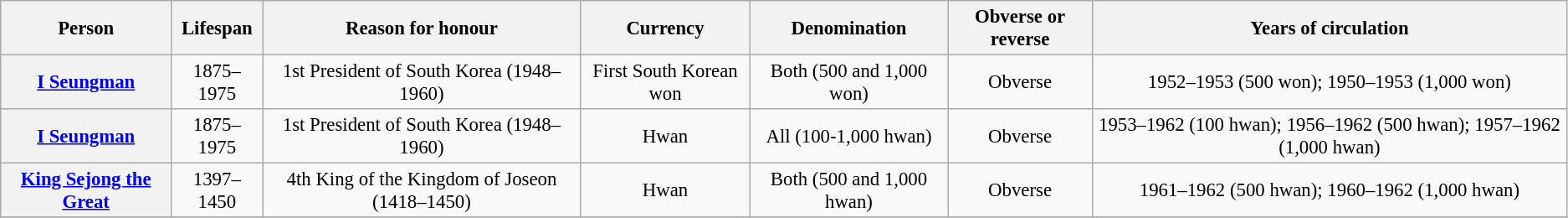<table class="wikitable" style="font-size:95%; text-align:center;">
<tr>
<th>Person</th>
<th>Lifespan</th>
<th>Reason for honour</th>
<th>Currency</th>
<th>Denomination</th>
<th>Obverse or reverse</th>
<th>Years of circulation</th>
</tr>
<tr>
<th><a href='#'>I Seungman</a></th>
<td>1875–1975</td>
<td>1st President of South Korea (1948–1960)</td>
<td>First South Korean won</td>
<td>Both (500 and 1,000 won)</td>
<td>Obverse</td>
<td>1952–1953 (500 won); 1950–1953 (1,000 won)</td>
</tr>
<tr>
<th><a href='#'>I Seungman</a></th>
<td>1875–1975</td>
<td>1st President of South Korea (1948–1960)</td>
<td>Hwan</td>
<td>All (100-1,000 hwan)</td>
<td>Obverse</td>
<td>1953–1962 (100 hwan); 1956–1962 (500 hwan); 1957–1962 (1,000 hwan)</td>
</tr>
<tr>
<th><a href='#'>King Sejong the Great</a></th>
<td>1397–1450</td>
<td>4th King of the Kingdom of Joseon (1418–1450)</td>
<td>Hwan</td>
<td>Both (500 and 1,000 hwan)</td>
<td>Obverse</td>
<td>1961–1962 (500 hwan); 1960–1962 (1,000 hwan)</td>
</tr>
<tr>
</tr>
</table>
